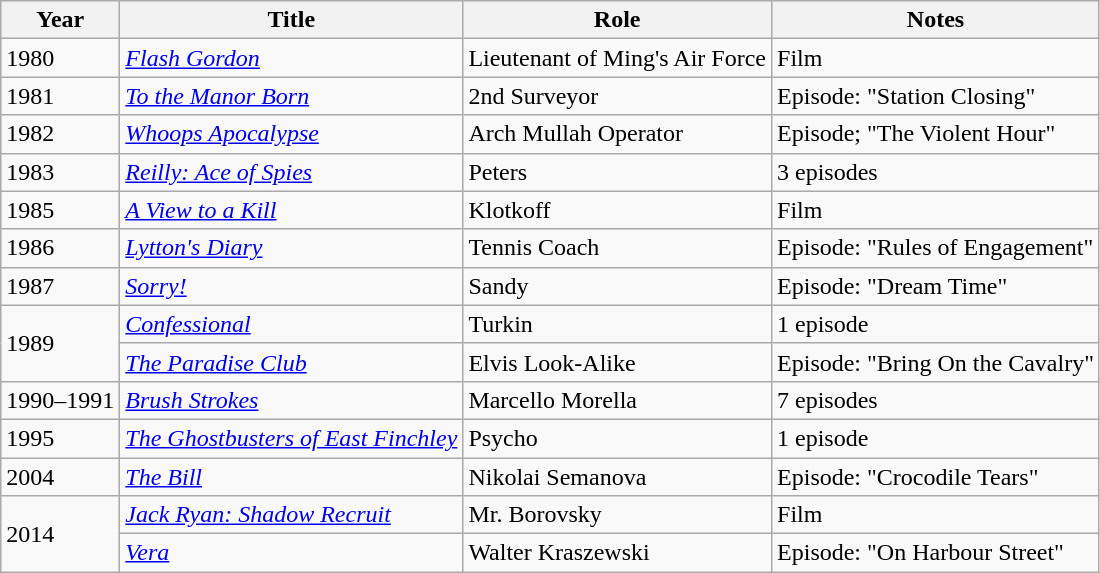<table class="wikitable">
<tr>
<th>Year</th>
<th>Title</th>
<th>Role</th>
<th>Notes</th>
</tr>
<tr>
<td>1980</td>
<td><em><a href='#'>Flash Gordon</a></em></td>
<td>Lieutenant of Ming's Air Force</td>
<td>Film</td>
</tr>
<tr>
<td>1981</td>
<td><em><a href='#'>To the Manor Born</a></em></td>
<td>2nd Surveyor</td>
<td>Episode: "Station Closing"</td>
</tr>
<tr>
<td>1982</td>
<td><em><a href='#'>Whoops Apocalypse</a></em></td>
<td>Arch Mullah Operator</td>
<td>Episode; "The Violent Hour"</td>
</tr>
<tr>
<td>1983</td>
<td><em><a href='#'>Reilly: Ace of Spies</a></em></td>
<td>Peters</td>
<td>3 episodes</td>
</tr>
<tr>
<td>1985</td>
<td><em><a href='#'>A View to a Kill</a></em></td>
<td>Klotkoff</td>
<td>Film</td>
</tr>
<tr>
<td>1986</td>
<td><em><a href='#'>Lytton's Diary</a></em></td>
<td>Tennis Coach</td>
<td>Episode: "Rules of Engagement"</td>
</tr>
<tr>
<td>1987</td>
<td><em><a href='#'>Sorry!</a></em></td>
<td>Sandy</td>
<td>Episode: "Dream Time"</td>
</tr>
<tr>
<td rowspan="2">1989</td>
<td><a href='#'><em>Confessional</em></a></td>
<td>Turkin</td>
<td>1 episode</td>
</tr>
<tr>
<td><em><a href='#'>The Paradise Club</a></em></td>
<td>Elvis Look-Alike</td>
<td>Episode: "Bring On the Cavalry"</td>
</tr>
<tr>
<td>1990–1991</td>
<td><em><a href='#'>Brush Strokes</a></em></td>
<td>Marcello Morella</td>
<td>7 episodes</td>
</tr>
<tr>
<td>1995</td>
<td><em><a href='#'>The Ghostbusters of East Finchley</a></em></td>
<td>Psycho</td>
<td>1 episode</td>
</tr>
<tr>
<td>2004</td>
<td><em><a href='#'>The Bill</a></em></td>
<td>Nikolai Semanova</td>
<td>Episode: "Crocodile Tears"</td>
</tr>
<tr>
<td rowspan="2">2014</td>
<td><em><a href='#'>Jack Ryan: Shadow Recruit</a></em></td>
<td>Mr. Borovsky</td>
<td>Film</td>
</tr>
<tr>
<td><em><a href='#'>Vera</a></em></td>
<td>Walter Kraszewski</td>
<td>Episode: "On Harbour Street"</td>
</tr>
</table>
